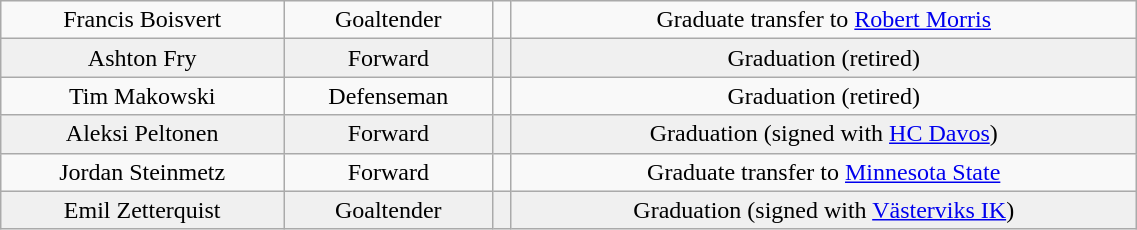<table class="wikitable" width="60%">
<tr align="center" bgcolor="">
<td>Francis Boisvert</td>
<td>Goaltender</td>
<td></td>
<td>Graduate transfer to <a href='#'>Robert Morris</a></td>
</tr>
<tr align="center" bgcolor="f0f0f0">
<td>Ashton Fry</td>
<td>Forward</td>
<td></td>
<td>Graduation (retired)</td>
</tr>
<tr align="center" bgcolor="">
<td>Tim Makowski</td>
<td>Defenseman</td>
<td></td>
<td>Graduation (retired)</td>
</tr>
<tr align="center" bgcolor="f0f0f0">
<td>Aleksi Peltonen</td>
<td>Forward</td>
<td></td>
<td>Graduation (signed with <a href='#'>HC Davos</a>)</td>
</tr>
<tr align="center" bgcolor="">
<td>Jordan Steinmetz</td>
<td>Forward</td>
<td></td>
<td>Graduate transfer to <a href='#'>Minnesota State</a></td>
</tr>
<tr align="center" bgcolor="f0f0f0">
<td>Emil Zetterquist</td>
<td>Goaltender</td>
<td></td>
<td>Graduation (signed with <a href='#'>Västerviks IK</a>)</td>
</tr>
</table>
